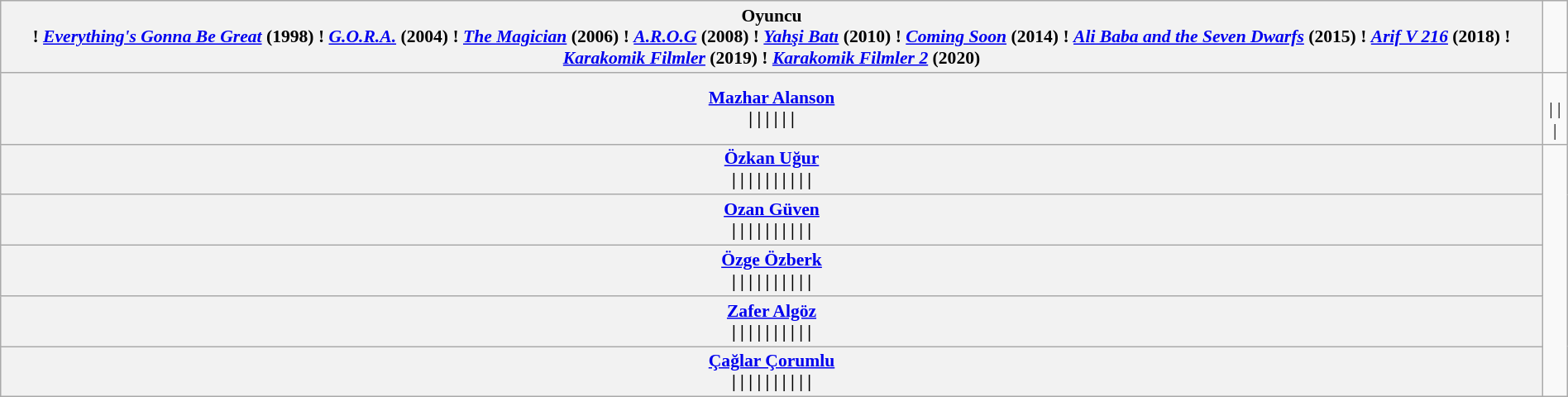<table class="wikitable" style="margin:1em auto; text-align:center;font-size:90%;">
<tr style="vertical-align:bottom;">
<th>Oyuncu<br> ! <em><a href='#'>Everything's Gonna Be Great</a></em> (1998)
 ! <em><a href='#'>G.O.R.A.</a></em> (2004)
 ! <em><a href='#'>The Magician</a></em> (2006)
 ! <em><a href='#'>A.R.O.G</a></em> (2008)
 ! <em><a href='#'>Yahşi Batı</a></em> (2010)
 ! <em><a href='#'>Coming Soon</a></em> (2014)
 ! <em><a href='#'>Ali Baba and the Seven Dwarfs</a></em> (2015)
 ! <em><a href='#'>Arif V 216</a></em> (2018)
 ! <em><a href='#'>Karakomik Filmler</a></em> (2019)
 ! <em><a href='#'>Karakomik Filmler 2</a></em> (2020)</th>
</tr>
<tr>
<th><a href='#'>Mazhar Alanson</a><br>|
|
|
|
|
|</th>
<td><br>|
|
|</td>
</tr>
<tr>
<th><a href='#'>Özkan Uğur</a><br>|
|
|
|
|
|
|
|
|
|</th>
</tr>
<tr>
<th><a href='#'>Ozan Güven</a><br>|
|
|
|
|
|
|
|
|
|</th>
</tr>
<tr>
<th><a href='#'>Özge Özberk</a><br>|
|
|
|
|
|
|
|
|
|</th>
</tr>
<tr>
<th><a href='#'>Zafer Algöz</a><br>|
|
|
|
|
|
|
|
|
|</th>
</tr>
<tr>
<th><a href='#'>Çağlar Çorumlu</a><br>|
|
|
|
|
|
|
|
|
|</th>
</tr>
</table>
